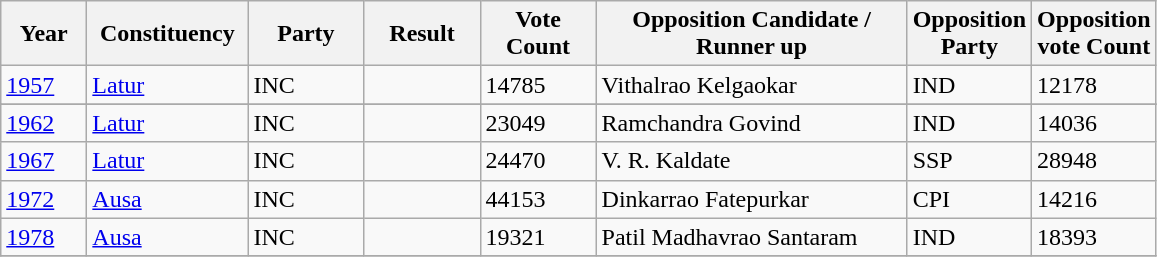<table class="sortable wikitable">
<tr>
<th width=50>Year</th>
<th width=100>Constituency</th>
<th width=70>Party</th>
<th width=70>Result</th>
<th width=70>Vote Count</th>
<th width=200>Opposition Candidate / Runner up</th>
<th width=70>Opposition Party</th>
<th width=70>Opposition vote Count</th>
</tr>
<tr>
<td><a href='#'>1957</a></td>
<td><a href='#'>Latur</a></td>
<td>INC</td>
<td></td>
<td>14785</td>
<td>Vithalrao Kelgaokar</td>
<td>IND</td>
<td>12178</td>
</tr>
<tr>
</tr>
<tr>
<td><a href='#'>1962</a></td>
<td><a href='#'>Latur</a></td>
<td>INC</td>
<td></td>
<td>23049</td>
<td>Ramchandra Govind</td>
<td>IND</td>
<td>14036</td>
</tr>
<tr>
<td><a href='#'>1967</a></td>
<td><a href='#'>Latur</a></td>
<td>INC</td>
<td></td>
<td>24470</td>
<td>V. R. Kaldate</td>
<td>SSP</td>
<td>28948</td>
</tr>
<tr>
<td><a href='#'>1972</a></td>
<td><a href='#'>Ausa</a></td>
<td>INC</td>
<td></td>
<td>44153</td>
<td>Dinkarrao Fatepurkar</td>
<td>CPI</td>
<td>14216</td>
</tr>
<tr>
<td><a href='#'>1978</a></td>
<td><a href='#'>Ausa</a></td>
<td>INC</td>
<td></td>
<td>19321</td>
<td>Patil Madhavrao Santaram</td>
<td>IND</td>
<td>18393</td>
</tr>
<tr>
</tr>
</table>
